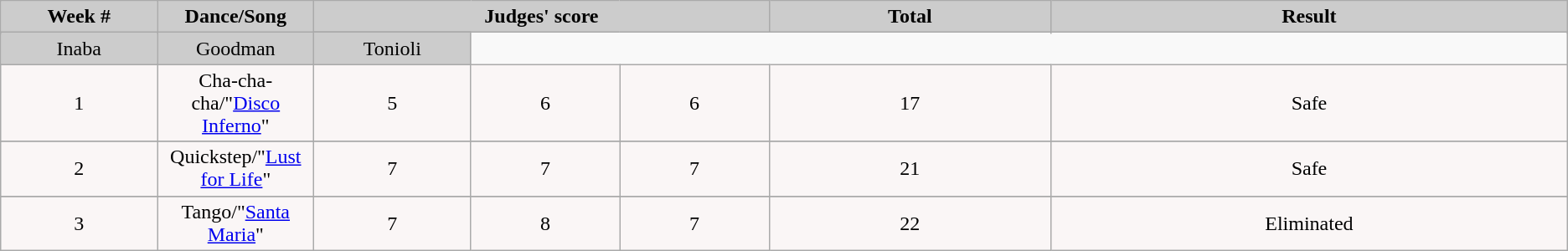<table class="wikitable" align="left">
<tr>
<td rowspan="2" bgcolor="CCCCCC" align="center"><strong>Week #</strong></td>
<td rowspan="2" bgcolor="CCCCCC" align="center"><strong>Dance/Song</strong></td>
<td colspan="3" bgcolor="CCCCCC" align="center"><strong>Judges' score</strong></td>
<td rowspan="2" bgcolor="CCCCCC" align="center"><strong>Total</strong></td>
<td rowspan="2" bgcolor="CCCCCC" align="center"><strong>Result</strong></td>
</tr>
<tr>
</tr>
<tr>
<td bgcolor="CCCCCC" width="10%" align="center">Inaba</td>
<td bgcolor="CCCCCC" width="10%" align="center">Goodman</td>
<td bgcolor="CCCCCC" width="10%" align="center">Tonioli</td>
</tr>
<tr>
</tr>
<tr>
<td align="center" bgcolor="FAF6F6">1</td>
<td align="center" bgcolor="FAF6F6">Cha-cha-cha/"<a href='#'>Disco Inferno</a>"</td>
<td align="center" bgcolor="FAF6F6">5</td>
<td align="center" bgcolor="FAF6F6">6</td>
<td align="center" bgcolor="FAF6F6">6</td>
<td align="center" bgcolor="FAF6F6">17</td>
<td align="center" bgcolor="FAF6F6">Safe</td>
</tr>
<tr>
</tr>
<tr>
<td align="center" bgcolor="FAF6F6">2</td>
<td align="center" bgcolor="FAF6F6">Quickstep/"<a href='#'>Lust for Life</a>"</td>
<td align="center" bgcolor="FAF6F6">7</td>
<td align="center" bgcolor="FAF6F6">7</td>
<td align="center" bgcolor="FAF6F6">7</td>
<td align="center" bgcolor="FAF6F6">21</td>
<td align="center" bgcolor="FAF6F6">Safe</td>
</tr>
<tr>
</tr>
<tr>
<td align="center" bgcolor="FAF6F6">3</td>
<td align="center" bgcolor="FAF6F6">Tango/"<a href='#'>Santa Maria</a>"</td>
<td align="center" bgcolor="FAF6F6">7</td>
<td align="center" bgcolor="FAF6F6">8</td>
<td align="center" bgcolor="FAF6F6">7</td>
<td align="center" bgcolor="FAF6F6">22</td>
<td align="center" bgcolor="FAF6F6">Eliminated</td>
</tr>
</table>
